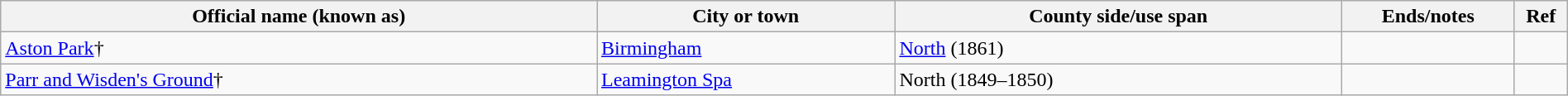<table class="wikitable" style="width:100%;">
<tr>
<th style="width:20%;">Official name (known as)</th>
<th style="width:10%;">City or town</th>
<th style="width:15%;">County side/use span</th>
<th width=5%>Ends/notes</th>
<th width=1%>Ref</th>
</tr>
<tr>
<td><a href='#'>Aston Park</a>†</td>
<td><a href='#'>Birmingham</a></td>
<td><a href='#'>North</a> (1861)</td>
<td></td>
<td></td>
</tr>
<tr>
<td><a href='#'>Parr and Wisden's Ground</a>†</td>
<td><a href='#'>Leamington Spa</a></td>
<td>North (1849–1850)</td>
<td></td>
<td></td>
</tr>
</table>
